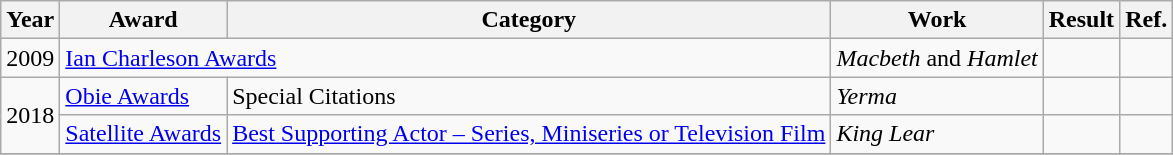<table class="wikitable plainrowheaders">
<tr>
<th>Year</th>
<th>Award</th>
<th>Category</th>
<th>Work</th>
<th>Result</th>
<th>Ref.</th>
</tr>
<tr>
<td>2009</td>
<td colspan="2"><a href='#'>Ian Charleson Awards</a></td>
<td><em>Macbeth</em> and <em>Hamlet</em></td>
<td></td>
<td></td>
</tr>
<tr>
<td rowspan="2">2018</td>
<td><a href='#'>Obie Awards</a></td>
<td>Special Citations</td>
<td><em>Yerma</em></td>
<td></td>
<td></td>
</tr>
<tr>
<td><a href='#'>Satellite Awards</a></td>
<td><a href='#'>Best Supporting Actor – Series, Miniseries or Television Film</a></td>
<td><em>King Lear</em></td>
<td></td>
<td></td>
</tr>
<tr>
</tr>
</table>
